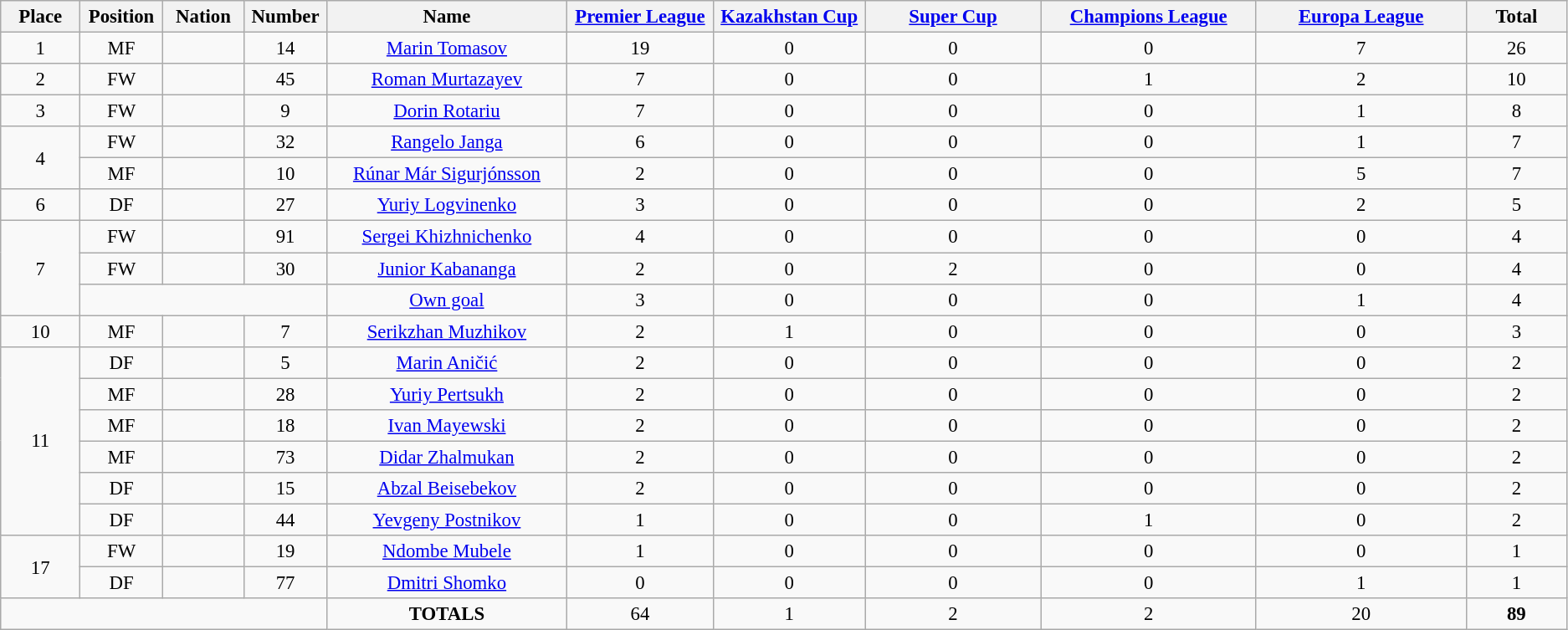<table class="wikitable" style="font-size: 95%; text-align: center;">
<tr>
<th width=60>Place</th>
<th width=60>Position</th>
<th width=60>Nation</th>
<th width=60>Number</th>
<th width=200>Name</th>
<th width=120><a href='#'>Premier League</a></th>
<th width=120><a href='#'>Kazakhstan Cup</a></th>
<th width=150><a href='#'>Super Cup</a></th>
<th width=180><a href='#'>Champions League</a></th>
<th width=180><a href='#'>Europa League</a></th>
<th width=80>Total</th>
</tr>
<tr>
<td>1</td>
<td>MF</td>
<td></td>
<td>14</td>
<td><a href='#'>Marin Tomasov</a></td>
<td>19</td>
<td>0</td>
<td>0</td>
<td>0</td>
<td>7</td>
<td>26</td>
</tr>
<tr>
<td>2</td>
<td>FW</td>
<td></td>
<td>45</td>
<td><a href='#'>Roman Murtazayev</a></td>
<td>7</td>
<td>0</td>
<td>0</td>
<td>1</td>
<td>2</td>
<td>10</td>
</tr>
<tr>
<td>3</td>
<td>FW</td>
<td></td>
<td>9</td>
<td><a href='#'>Dorin Rotariu</a></td>
<td>7</td>
<td>0</td>
<td>0</td>
<td>0</td>
<td>1</td>
<td>8</td>
</tr>
<tr>
<td rowspan="2">4</td>
<td>FW</td>
<td></td>
<td>32</td>
<td><a href='#'>Rangelo Janga</a></td>
<td>6</td>
<td>0</td>
<td>0</td>
<td>0</td>
<td>1</td>
<td>7</td>
</tr>
<tr>
<td>MF</td>
<td></td>
<td>10</td>
<td><a href='#'>Rúnar Már Sigurjónsson</a></td>
<td>2</td>
<td>0</td>
<td>0</td>
<td>0</td>
<td>5</td>
<td>7</td>
</tr>
<tr>
<td>6</td>
<td>DF</td>
<td></td>
<td>27</td>
<td><a href='#'>Yuriy Logvinenko</a></td>
<td>3</td>
<td>0</td>
<td>0</td>
<td>0</td>
<td>2</td>
<td>5</td>
</tr>
<tr>
<td rowspan="3">7</td>
<td>FW</td>
<td></td>
<td>91</td>
<td><a href='#'>Sergei Khizhnichenko</a></td>
<td>4</td>
<td>0</td>
<td>0</td>
<td>0</td>
<td>0</td>
<td>4</td>
</tr>
<tr>
<td>FW</td>
<td></td>
<td>30</td>
<td><a href='#'>Junior Kabananga</a></td>
<td>2</td>
<td>0</td>
<td>2</td>
<td>0</td>
<td>0</td>
<td>4</td>
</tr>
<tr>
<td colspan="3"></td>
<td><a href='#'>Own goal</a></td>
<td>3</td>
<td>0</td>
<td>0</td>
<td>0</td>
<td>1</td>
<td>4</td>
</tr>
<tr>
<td>10</td>
<td>MF</td>
<td></td>
<td>7</td>
<td><a href='#'>Serikzhan Muzhikov</a></td>
<td>2</td>
<td>1</td>
<td>0</td>
<td>0</td>
<td>0</td>
<td>3</td>
</tr>
<tr>
<td rowspan="6">11</td>
<td>DF</td>
<td></td>
<td>5</td>
<td><a href='#'>Marin Aničić</a></td>
<td>2</td>
<td>0</td>
<td>0</td>
<td>0</td>
<td>0</td>
<td>2</td>
</tr>
<tr>
<td>MF</td>
<td></td>
<td>28</td>
<td><a href='#'>Yuriy Pertsukh</a></td>
<td>2</td>
<td>0</td>
<td>0</td>
<td>0</td>
<td>0</td>
<td>2</td>
</tr>
<tr>
<td>MF</td>
<td></td>
<td>18</td>
<td><a href='#'>Ivan Mayewski</a></td>
<td>2</td>
<td>0</td>
<td>0</td>
<td>0</td>
<td>0</td>
<td>2</td>
</tr>
<tr>
<td>MF</td>
<td></td>
<td>73</td>
<td><a href='#'>Didar Zhalmukan</a></td>
<td>2</td>
<td>0</td>
<td>0</td>
<td>0</td>
<td>0</td>
<td>2</td>
</tr>
<tr>
<td>DF</td>
<td></td>
<td>15</td>
<td><a href='#'>Abzal Beisebekov</a></td>
<td>2</td>
<td>0</td>
<td>0</td>
<td>0</td>
<td>0</td>
<td>2</td>
</tr>
<tr>
<td>DF</td>
<td></td>
<td>44</td>
<td><a href='#'>Yevgeny Postnikov</a></td>
<td>1</td>
<td>0</td>
<td>0</td>
<td>1</td>
<td>0</td>
<td>2</td>
</tr>
<tr>
<td rowspan="2">17</td>
<td>FW</td>
<td></td>
<td>19</td>
<td><a href='#'>Ndombe Mubele</a></td>
<td>1</td>
<td>0</td>
<td>0</td>
<td>0</td>
<td>0</td>
<td>1</td>
</tr>
<tr>
<td>DF</td>
<td></td>
<td>77</td>
<td><a href='#'>Dmitri Shomko</a></td>
<td>0</td>
<td>0</td>
<td>0</td>
<td>0</td>
<td>1</td>
<td>1</td>
</tr>
<tr>
<td colspan="4"></td>
<td><strong>TOTALS</strong></td>
<td>64</td>
<td>1</td>
<td>2</td>
<td>2</td>
<td>20</td>
<td><strong>89</strong></td>
</tr>
</table>
